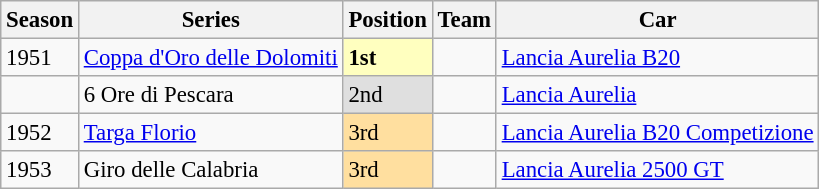<table class="wikitable" style="font-size: 95%;">
<tr>
<th>Season</th>
<th>Series</th>
<th>Position</th>
<th>Team</th>
<th>Car</th>
</tr>
<tr>
<td>1951</td>
<td><a href='#'>Coppa d'Oro delle Dolomiti</a>  </td>
<td style="background:#ffffbf;"><strong>1st</strong></td>
<td></td>
<td><a href='#'>Lancia Aurelia B20</a></td>
</tr>
<tr>
<td></td>
<td>6 Ore di Pescara  </td>
<td style="background:#dfdfdf;">2nd</td>
<td></td>
<td><a href='#'>Lancia Aurelia</a></td>
</tr>
<tr>
<td>1952</td>
<td><a href='#'>Targa Florio</a>  </td>
<td style="background:#ffdf9f;">3rd</td>
<td></td>
<td><a href='#'>Lancia Aurelia B20 Competizione</a></td>
</tr>
<tr>
<td>1953</td>
<td>Giro delle Calabria  </td>
<td style="background:#ffdf9f;">3rd</td>
<td></td>
<td><a href='#'>Lancia Aurelia 2500 GT</a></td>
</tr>
</table>
